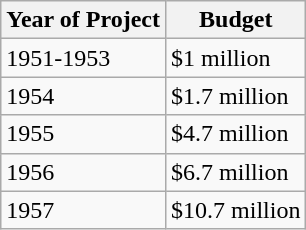<table class="wikitable">
<tr>
<th>Year of Project</th>
<th>Budget</th>
</tr>
<tr>
<td>1951-1953</td>
<td>$1 million</td>
</tr>
<tr>
<td>1954</td>
<td>$1.7 million</td>
</tr>
<tr>
<td>1955</td>
<td>$4.7 million</td>
</tr>
<tr>
<td>1956</td>
<td>$6.7 million</td>
</tr>
<tr>
<td>1957</td>
<td>$10.7 million</td>
</tr>
</table>
